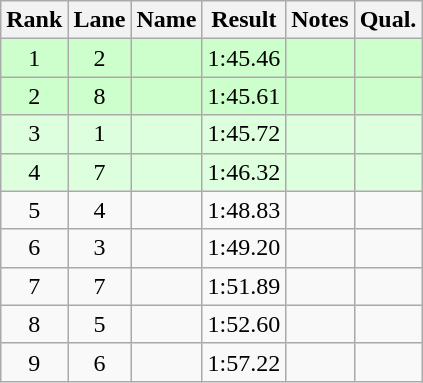<table class="wikitable sortable" style="text-align:center">
<tr>
<th>Rank</th>
<th>Lane</th>
<th>Name</th>
<th>Result</th>
<th>Notes</th>
<th>Qual.</th>
</tr>
<tr bgcolor=ccffcc>
<td>1</td>
<td>2</td>
<td align="left"></td>
<td>1:45.46</td>
<td></td>
<td></td>
</tr>
<tr bgcolor=ccffcc>
<td>2</td>
<td>8</td>
<td align="left"></td>
<td>1:45.61</td>
<td></td>
<td></td>
</tr>
<tr bgcolor=ddffdd>
<td>3</td>
<td>1</td>
<td align="left"></td>
<td>1:45.72</td>
<td></td>
<td></td>
</tr>
<tr bgcolor=ddffdd>
<td>4</td>
<td>7</td>
<td align="left"></td>
<td>1:46.32</td>
<td></td>
<td></td>
</tr>
<tr>
<td>5</td>
<td>4</td>
<td align="left"></td>
<td>1:48.83</td>
<td></td>
<td></td>
</tr>
<tr>
<td>6</td>
<td>3</td>
<td align="left"></td>
<td>1:49.20</td>
<td></td>
<td></td>
</tr>
<tr>
<td>7</td>
<td>7</td>
<td align="left"></td>
<td>1:51.89</td>
<td></td>
<td></td>
</tr>
<tr>
<td>8</td>
<td>5</td>
<td align="left"></td>
<td>1:52.60</td>
<td></td>
<td></td>
</tr>
<tr>
<td>9</td>
<td>6</td>
<td></td>
<td>1:57.22</td>
<td></td>
<td></td>
</tr>
</table>
